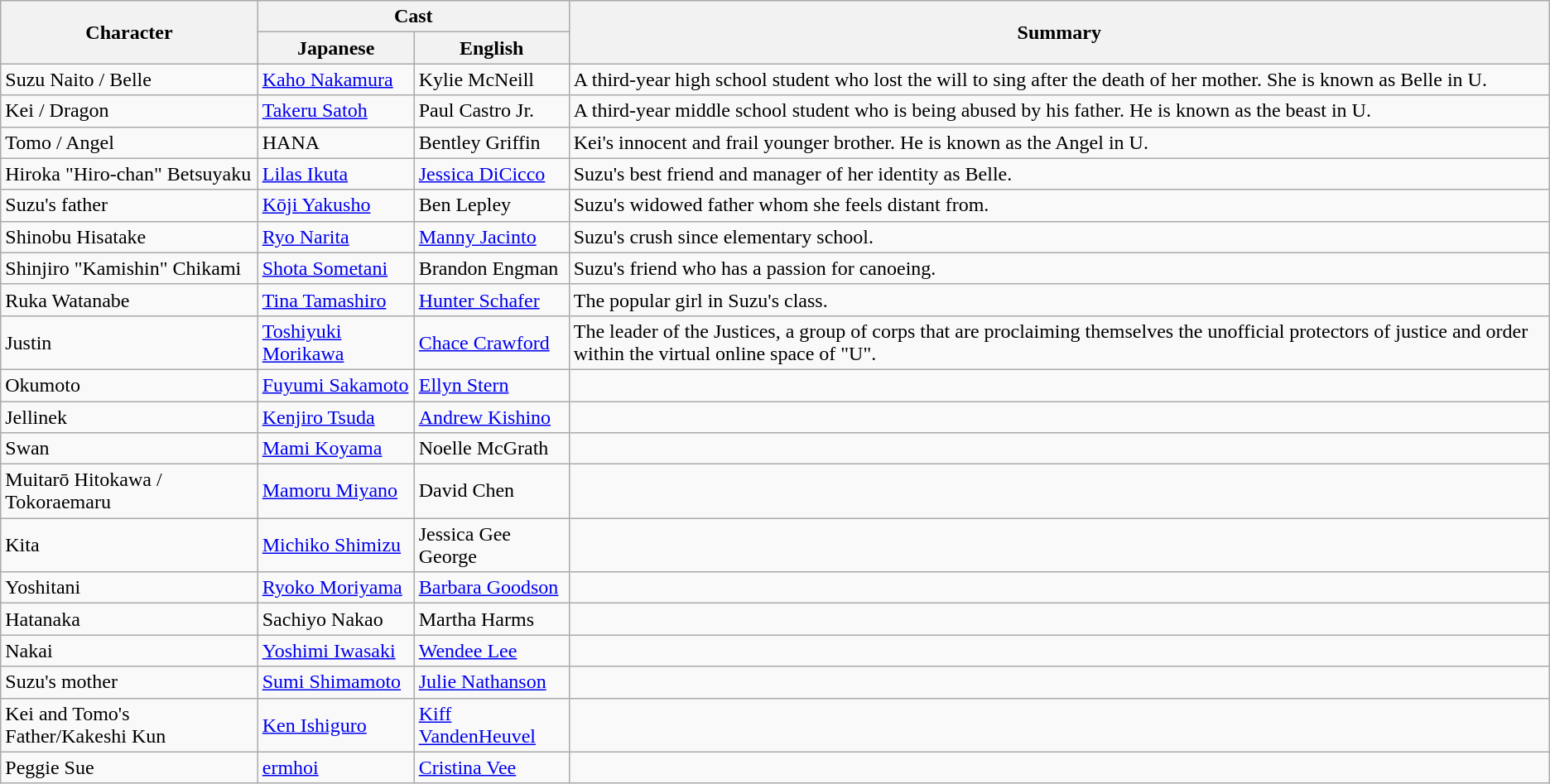<table class="wikitable">
<tr>
<th rowspan=2>Character</th>
<th colspan=2>Cast</th>
<th rowspan=2>Summary</th>
</tr>
<tr>
<th>Japanese</th>
<th>English</th>
</tr>
<tr>
<td>Suzu Naito / Belle</td>
<td><a href='#'>Kaho Nakamura</a></td>
<td>Kylie McNeill</td>
<td>A third-year high school student who lost the will to sing after the death of her mother. She is known as Belle in U.</td>
</tr>
<tr>
<td>Kei / Dragon</td>
<td><a href='#'>Takeru Satoh</a></td>
<td>Paul Castro Jr.</td>
<td>A third-year middle school student who is being abused by his father. He is known as the beast in U.</td>
</tr>
<tr>
<td>Tomo / Angel</td>
<td>HANA</td>
<td>Bentley Griffin</td>
<td>Kei's innocent and frail younger brother. He is known as the Angel in U.</td>
</tr>
<tr>
<td>Hiroka "Hiro-chan" Betsuyaku</td>
<td><a href='#'>Lilas Ikuta</a></td>
<td><a href='#'>Jessica DiCicco</a></td>
<td>Suzu's best friend and manager of her identity as Belle.</td>
</tr>
<tr>
<td>Suzu's father</td>
<td><a href='#'>Kōji Yakusho</a></td>
<td>Ben Lepley</td>
<td>Suzu's widowed father whom she feels distant from.</td>
</tr>
<tr>
<td>Shinobu Hisatake</td>
<td><a href='#'>Ryo Narita</a></td>
<td><a href='#'>Manny Jacinto</a></td>
<td>Suzu's crush since elementary school.</td>
</tr>
<tr>
<td>Shinjiro "Kamishin" Chikami</td>
<td><a href='#'>Shota Sometani</a></td>
<td>Brandon Engman</td>
<td>Suzu's friend who has a passion for canoeing.</td>
</tr>
<tr>
<td>Ruka Watanabe</td>
<td><a href='#'>Tina Tamashiro</a></td>
<td><a href='#'>Hunter Schafer</a></td>
<td>The popular girl in Suzu's class.</td>
</tr>
<tr>
<td>Justin</td>
<td><a href='#'>Toshiyuki Morikawa</a></td>
<td><a href='#'>Chace Crawford</a></td>
<td>The leader of the Justices, a group of corps that are proclaiming themselves the unofficial protectors of justice and order within the virtual online space of "U".</td>
</tr>
<tr>
<td>Okumoto</td>
<td><a href='#'>Fuyumi Sakamoto</a></td>
<td><a href='#'>Ellyn Stern</a></td>
<td></td>
</tr>
<tr>
<td>Jellinek</td>
<td><a href='#'>Kenjiro Tsuda</a></td>
<td><a href='#'>Andrew Kishino</a></td>
<td></td>
</tr>
<tr>
<td>Swan</td>
<td><a href='#'>Mami Koyama</a></td>
<td>Noelle McGrath</td>
<td></td>
</tr>
<tr>
<td>Muitarō Hitokawa / Tokoraemaru</td>
<td><a href='#'>Mamoru Miyano</a></td>
<td>David Chen</td>
<td></td>
</tr>
<tr>
<td>Kita</td>
<td><a href='#'>Michiko Shimizu</a></td>
<td>Jessica Gee George</td>
<td></td>
</tr>
<tr>
<td>Yoshitani</td>
<td><a href='#'>Ryoko Moriyama</a></td>
<td><a href='#'>Barbara Goodson</a></td>
<td></td>
</tr>
<tr>
<td>Hatanaka</td>
<td>Sachiyo Nakao</td>
<td>Martha Harms</td>
<td></td>
</tr>
<tr>
<td>Nakai</td>
<td><a href='#'>Yoshimi Iwasaki</a></td>
<td><a href='#'>Wendee Lee</a></td>
<td></td>
</tr>
<tr>
<td>Suzu's mother</td>
<td><a href='#'>Sumi Shimamoto</a></td>
<td><a href='#'>Julie Nathanson</a></td>
<td></td>
</tr>
<tr>
<td>Kei and Tomo's Father/Kakeshi Kun</td>
<td><a href='#'>Ken Ishiguro</a></td>
<td><a href='#'>Kiff VandenHeuvel</a></td>
<td></td>
</tr>
<tr>
<td>Peggie Sue</td>
<td><a href='#'>ermhoi</a></td>
<td><a href='#'>Cristina Vee</a></td>
<td></td>
</tr>
</table>
